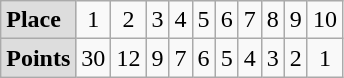<table class="wikitable" style="text-align:center; ">
<tr>
<td style="background:#dddddd;" align=left><strong>Place</strong></td>
<td>1</td>
<td>2</td>
<td>3</td>
<td>4</td>
<td>5</td>
<td>6</td>
<td>7</td>
<td>8</td>
<td>9</td>
<td>10</td>
</tr>
<tr>
<td style="background:#dddddd;" align=left><strong>Points</strong></td>
<td>30</td>
<td>12</td>
<td>9</td>
<td>7</td>
<td>6</td>
<td>5</td>
<td>4</td>
<td>3</td>
<td>2</td>
<td>1</td>
</tr>
</table>
